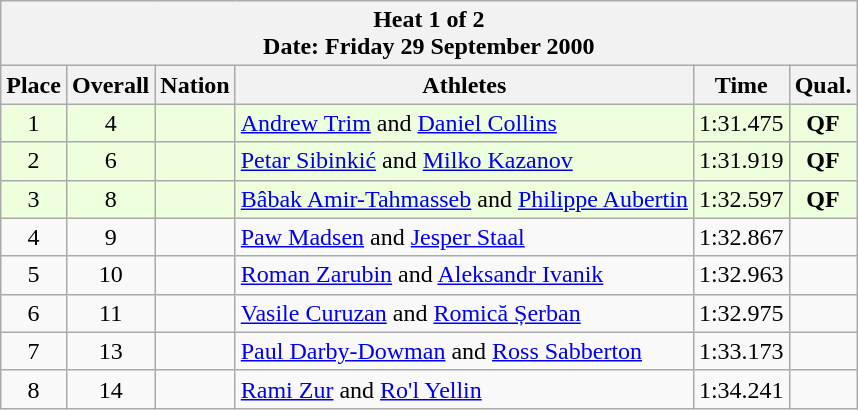<table class="wikitable sortable">
<tr>
<th colspan=6>Heat 1 of 2 <br> Date: Friday 29 September 2000</th>
</tr>
<tr>
<th rowspan=1>Place</th>
<th rowspan=1>Overall</th>
<th rowspan=1>Nation</th>
<th rowspan=1>Athletes</th>
<th rowspan=1>Time</th>
<th rowspan=1>Qual.</th>
</tr>
<tr bgcolor = "eeffdd">
<td align="center">1</td>
<td align="center">4</td>
<td align="left"></td>
<td align="left"><a href='#'>Andrew Trim</a> and <a href='#'>Daniel Collins</a></td>
<td align="center">1:31.475</td>
<td align="center"><strong>QF</strong></td>
</tr>
<tr bgcolor = "eeffdd">
<td align="center">2</td>
<td align="center">6</td>
<td align="left"></td>
<td align="left"><a href='#'>Petar Sibinkić</a> and <a href='#'>Milko Kazanov</a></td>
<td align="center">1:31.919</td>
<td align="center"><strong>QF</strong></td>
</tr>
<tr bgcolor = "eeffdd">
<td align="center">3</td>
<td align="center">8</td>
<td align="left"></td>
<td align="left"><a href='#'>Bâbak Amir-Tahmasseb</a> and <a href='#'>Philippe Aubertin</a></td>
<td align="center">1:32.597</td>
<td align="center"><strong>QF</strong></td>
</tr>
<tr>
<td align="center">4</td>
<td align="center">9</td>
<td align="left"></td>
<td align="left"><a href='#'>Paw Madsen</a> and <a href='#'>Jesper Staal</a></td>
<td align="center">1:32.867</td>
<td align="center"></td>
</tr>
<tr>
<td align="center">5</td>
<td align="center">10</td>
<td align="left"></td>
<td align="left"><a href='#'>Roman Zarubin</a> and <a href='#'>Aleksandr Ivanik</a></td>
<td align="center">1:32.963</td>
<td align="center"></td>
</tr>
<tr>
<td align="center">6</td>
<td align="center">11</td>
<td align="left"></td>
<td align="left"><a href='#'>Vasile Curuzan</a> and <a href='#'>Romică Șerban</a></td>
<td align="center">1:32.975</td>
<td align="center"></td>
</tr>
<tr>
<td align="center">7</td>
<td align="center">13</td>
<td align="left"></td>
<td align="left"><a href='#'>Paul Darby-Dowman</a> and <a href='#'>Ross Sabberton</a></td>
<td align="center">1:33.173</td>
<td align="center"></td>
</tr>
<tr>
<td align="center">8</td>
<td align="center">14</td>
<td align="left"></td>
<td align="left"><a href='#'>Rami Zur</a> and <a href='#'>Ro'l Yellin</a></td>
<td align="center">1:34.241</td>
<td align="center"></td>
</tr>
</table>
